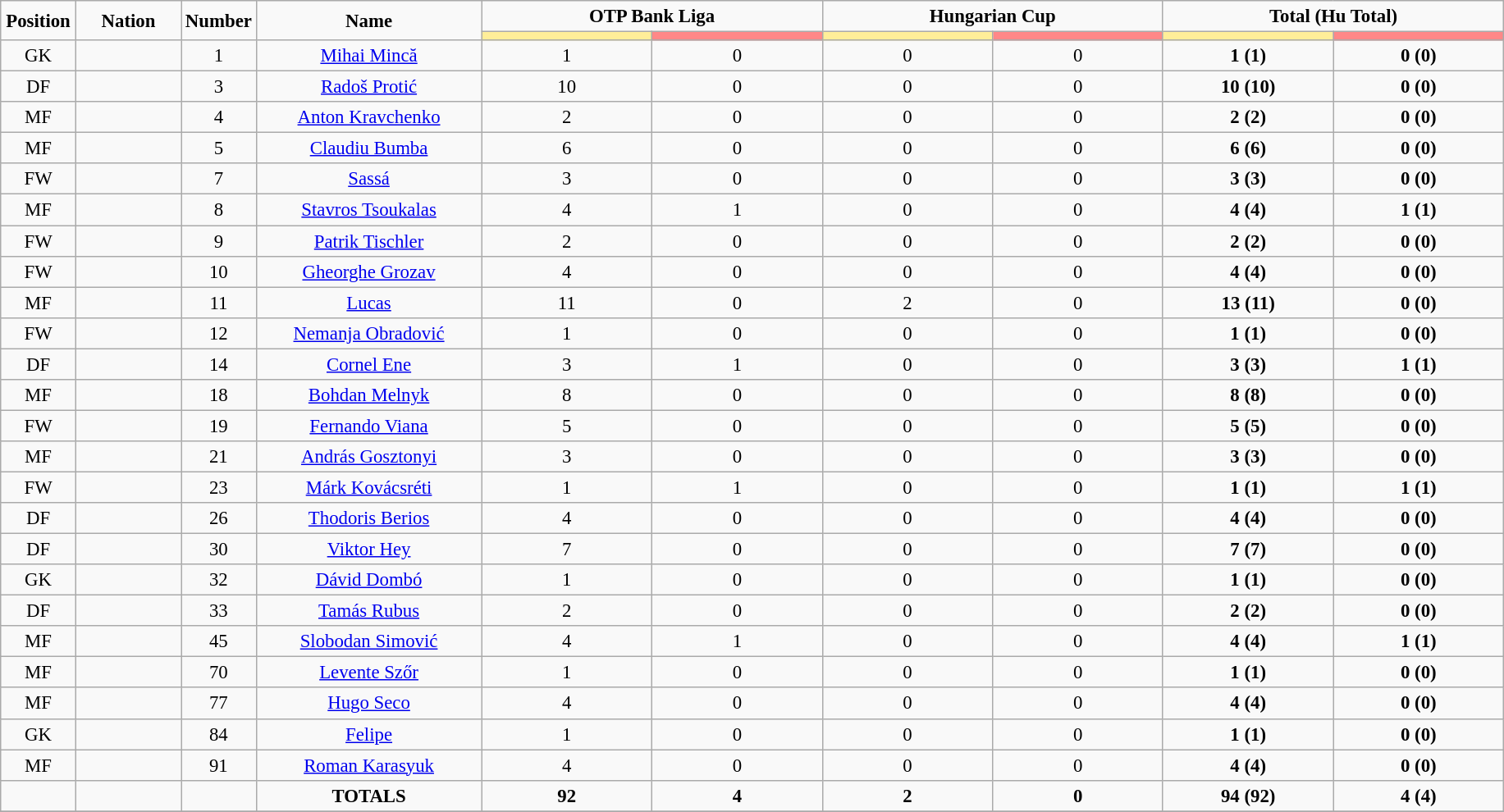<table class="wikitable" style="font-size: 95%; text-align: center;">
<tr>
<td rowspan="2" width="5%" align="center"><strong>Position</strong></td>
<td rowspan="2" width="7%" align="center"><strong>Nation</strong></td>
<td rowspan="2" width="5%" align="center"><strong>Number</strong></td>
<td rowspan="2" width="15%" align="center"><strong>Name</strong></td>
<td colspan="2" align="center"><strong>OTP Bank Liga</strong></td>
<td colspan="2" align="center"><strong>Hungarian Cup</strong></td>
<td colspan="2" align="center"><strong>Total (Hu Total)</strong></td>
</tr>
<tr>
<th width=60 style="background: #FFEE99"></th>
<th width=60 style="background: #FF8888"></th>
<th width=60 style="background: #FFEE99"></th>
<th width=60 style="background: #FF8888"></th>
<th width=60 style="background: #FFEE99"></th>
<th width=60 style="background: #FF8888"></th>
</tr>
<tr>
<td>GK</td>
<td></td>
<td>1</td>
<td><a href='#'>Mihai Mincă</a></td>
<td>1</td>
<td>0</td>
<td>0</td>
<td>0</td>
<td><strong>1 (1)</strong></td>
<td><strong>0 (0)</strong></td>
</tr>
<tr>
<td>DF</td>
<td></td>
<td>3</td>
<td><a href='#'>Radoš Protić</a></td>
<td>10</td>
<td>0</td>
<td>0</td>
<td>0</td>
<td><strong>10 (10)</strong></td>
<td><strong>0 (0)</strong></td>
</tr>
<tr>
<td>MF</td>
<td></td>
<td>4</td>
<td><a href='#'>Anton Kravchenko</a></td>
<td>2</td>
<td>0</td>
<td>0</td>
<td>0</td>
<td><strong>2 (2)</strong></td>
<td><strong>0 (0)</strong></td>
</tr>
<tr>
<td>MF</td>
<td></td>
<td>5</td>
<td><a href='#'>Claudiu Bumba</a></td>
<td>6</td>
<td>0</td>
<td>0</td>
<td>0</td>
<td><strong>6 (6)</strong></td>
<td><strong>0 (0)</strong></td>
</tr>
<tr>
<td>FW</td>
<td></td>
<td>7</td>
<td><a href='#'>Sassá</a></td>
<td>3</td>
<td>0</td>
<td>0</td>
<td>0</td>
<td><strong>3 (3)</strong></td>
<td><strong>0 (0)</strong></td>
</tr>
<tr>
<td>MF</td>
<td></td>
<td>8</td>
<td><a href='#'>Stavros Tsoukalas</a></td>
<td>4</td>
<td>1</td>
<td>0</td>
<td>0</td>
<td><strong>4 (4)</strong></td>
<td><strong>1 (1)</strong></td>
</tr>
<tr>
<td>FW</td>
<td></td>
<td>9</td>
<td><a href='#'>Patrik Tischler</a></td>
<td>2</td>
<td>0</td>
<td>0</td>
<td>0</td>
<td><strong>2 (2)</strong></td>
<td><strong>0 (0)</strong></td>
</tr>
<tr>
<td>FW</td>
<td></td>
<td>10</td>
<td><a href='#'>Gheorghe Grozav</a></td>
<td>4</td>
<td>0</td>
<td>0</td>
<td>0</td>
<td><strong>4 (4)</strong></td>
<td><strong>0 (0)</strong></td>
</tr>
<tr>
<td>MF</td>
<td></td>
<td>11</td>
<td><a href='#'>Lucas</a></td>
<td>11</td>
<td>0</td>
<td>2</td>
<td>0</td>
<td><strong>13 (11)</strong></td>
<td><strong>0 (0)</strong></td>
</tr>
<tr>
<td>FW</td>
<td></td>
<td>12</td>
<td><a href='#'>Nemanja Obradović</a></td>
<td>1</td>
<td>0</td>
<td>0</td>
<td>0</td>
<td><strong>1 (1)</strong></td>
<td><strong>0 (0)</strong></td>
</tr>
<tr>
<td>DF</td>
<td></td>
<td>14</td>
<td><a href='#'>Cornel Ene</a></td>
<td>3</td>
<td>1</td>
<td>0</td>
<td>0</td>
<td><strong>3 (3)</strong></td>
<td><strong>1 (1)</strong></td>
</tr>
<tr>
<td>MF</td>
<td></td>
<td>18</td>
<td><a href='#'>Bohdan Melnyk</a></td>
<td>8</td>
<td>0</td>
<td>0</td>
<td>0</td>
<td><strong>8 (8)</strong></td>
<td><strong>0 (0)</strong></td>
</tr>
<tr>
<td>FW</td>
<td></td>
<td>19</td>
<td><a href='#'>Fernando Viana</a></td>
<td>5</td>
<td>0</td>
<td>0</td>
<td>0</td>
<td><strong>5 (5)</strong></td>
<td><strong>0 (0)</strong></td>
</tr>
<tr>
<td>MF</td>
<td></td>
<td>21</td>
<td><a href='#'>András Gosztonyi</a></td>
<td>3</td>
<td>0</td>
<td>0</td>
<td>0</td>
<td><strong>3 (3)</strong></td>
<td><strong>0 (0)</strong></td>
</tr>
<tr>
<td>FW</td>
<td></td>
<td>23</td>
<td><a href='#'>Márk Kovácsréti</a></td>
<td>1</td>
<td>1</td>
<td>0</td>
<td>0</td>
<td><strong>1 (1)</strong></td>
<td><strong>1 (1)</strong></td>
</tr>
<tr>
<td>DF</td>
<td></td>
<td>26</td>
<td><a href='#'>Thodoris Berios</a></td>
<td>4</td>
<td>0</td>
<td>0</td>
<td>0</td>
<td><strong>4 (4)</strong></td>
<td><strong>0 (0)</strong></td>
</tr>
<tr>
<td>DF</td>
<td></td>
<td>30</td>
<td><a href='#'>Viktor Hey</a></td>
<td>7</td>
<td>0</td>
<td>0</td>
<td>0</td>
<td><strong>7 (7)</strong></td>
<td><strong>0 (0)</strong></td>
</tr>
<tr>
<td>GK</td>
<td></td>
<td>32</td>
<td><a href='#'>Dávid Dombó</a></td>
<td>1</td>
<td>0</td>
<td>0</td>
<td>0</td>
<td><strong>1 (1)</strong></td>
<td><strong>0 (0)</strong></td>
</tr>
<tr>
<td>DF</td>
<td></td>
<td>33</td>
<td><a href='#'>Tamás Rubus</a></td>
<td>2</td>
<td>0</td>
<td>0</td>
<td>0</td>
<td><strong>2 (2)</strong></td>
<td><strong>0 (0)</strong></td>
</tr>
<tr>
<td>MF</td>
<td></td>
<td>45</td>
<td><a href='#'>Slobodan Simović</a></td>
<td>4</td>
<td>1</td>
<td>0</td>
<td>0</td>
<td><strong>4 (4)</strong></td>
<td><strong>1 (1)</strong></td>
</tr>
<tr>
<td>MF</td>
<td></td>
<td>70</td>
<td><a href='#'>Levente Szőr</a></td>
<td>1</td>
<td>0</td>
<td>0</td>
<td>0</td>
<td><strong>1 (1)</strong></td>
<td><strong>0 (0)</strong></td>
</tr>
<tr>
<td>MF</td>
<td></td>
<td>77</td>
<td><a href='#'>Hugo Seco</a></td>
<td>4</td>
<td>0</td>
<td>0</td>
<td>0</td>
<td><strong>4 (4)</strong></td>
<td><strong>0 (0)</strong></td>
</tr>
<tr>
<td>GK</td>
<td></td>
<td>84</td>
<td><a href='#'>Felipe</a></td>
<td>1</td>
<td>0</td>
<td>0</td>
<td>0</td>
<td><strong>1 (1)</strong></td>
<td><strong>0 (0)</strong></td>
</tr>
<tr>
<td>MF</td>
<td></td>
<td>91</td>
<td><a href='#'>Roman Karasyuk</a></td>
<td>4</td>
<td>0</td>
<td>0</td>
<td>0</td>
<td><strong>4 (4)</strong></td>
<td><strong>0 (0)</strong></td>
</tr>
<tr>
<td></td>
<td></td>
<td></td>
<td><strong>TOTALS</strong></td>
<td><strong>92</strong></td>
<td><strong>4</strong></td>
<td><strong>2</strong></td>
<td><strong>0</strong></td>
<td><strong>94 (92)</strong></td>
<td><strong>4 (4)</strong></td>
</tr>
<tr>
</tr>
</table>
